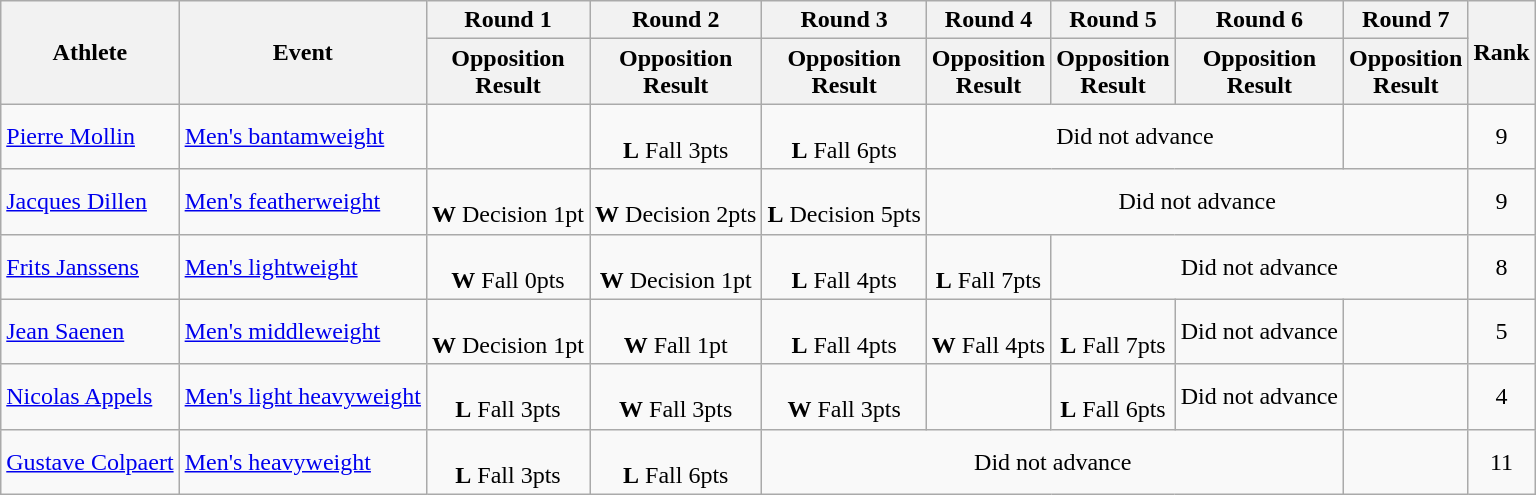<table class=wikitable style=text-align:center>
<tr>
<th rowspan=2>Athlete</th>
<th rowspan=2>Event</th>
<th>Round 1</th>
<th>Round 2</th>
<th>Round 3</th>
<th>Round 4</th>
<th>Round 5</th>
<th>Round 6</th>
<th>Round 7</th>
<th rowspan=2>Rank</th>
</tr>
<tr>
<th>Opposition<br>Result</th>
<th>Opposition<br>Result</th>
<th>Opposition<br>Result</th>
<th>Opposition<br>Result</th>
<th>Opposition<br>Result</th>
<th>Opposition<br>Result</th>
<th>Opposition<br>Result</th>
</tr>
<tr>
<td align=left><a href='#'>Pierre Mollin</a></td>
<td align=left><a href='#'>Men's bantamweight</a></td>
<td></td>
<td><br><strong>L</strong> Fall 3pts</td>
<td><br><strong>L</strong> Fall 6pts</td>
<td colspan=3>Did not advance</td>
<td></td>
<td>9</td>
</tr>
<tr>
<td align=left><a href='#'>Jacques Dillen</a></td>
<td align=left><a href='#'>Men's featherweight</a></td>
<td><br><strong>W</strong> Decision 1pt</td>
<td><br><strong>W</strong> Decision 2pts</td>
<td><br><strong>L</strong> Decision 5pts</td>
<td colspan=4>Did not advance</td>
<td>9</td>
</tr>
<tr>
<td align=left><a href='#'>Frits Janssens</a></td>
<td align=left><a href='#'>Men's lightweight</a></td>
<td><br><strong>W</strong> Fall 0pts</td>
<td><br><strong>W</strong> Decision 1pt</td>
<td><br><strong>L</strong> Fall 4pts</td>
<td><br><strong>L</strong> Fall 7pts</td>
<td colspan=3>Did not advance</td>
<td>8</td>
</tr>
<tr>
<td align=left><a href='#'>Jean Saenen</a></td>
<td align=left><a href='#'>Men's middleweight</a></td>
<td><br><strong>W</strong> Decision 1pt</td>
<td><br><strong>W</strong> Fall 1pt</td>
<td><br><strong>L</strong> Fall 4pts</td>
<td><br><strong>W</strong> Fall 4pts</td>
<td><br><strong>L</strong> Fall 7pts</td>
<td>Did not advance</td>
<td></td>
<td>5</td>
</tr>
<tr>
<td align=left><a href='#'>Nicolas Appels</a></td>
<td align=left><a href='#'>Men's light heavyweight</a></td>
<td><br><strong>L</strong> Fall 3pts</td>
<td><br><strong>W</strong> Fall 3pts</td>
<td><br><strong>W</strong> Fall 3pts</td>
<td></td>
<td><br><strong>L</strong> Fall 6pts</td>
<td>Did not advance</td>
<td></td>
<td>4</td>
</tr>
<tr>
<td align=left><a href='#'>Gustave Colpaert</a></td>
<td align=left><a href='#'>Men's heavyweight</a></td>
<td><br><strong>L</strong> Fall 3pts</td>
<td><br><strong>L</strong> Fall 6pts</td>
<td colspan=4>Did not advance</td>
<td></td>
<td>11</td>
</tr>
</table>
